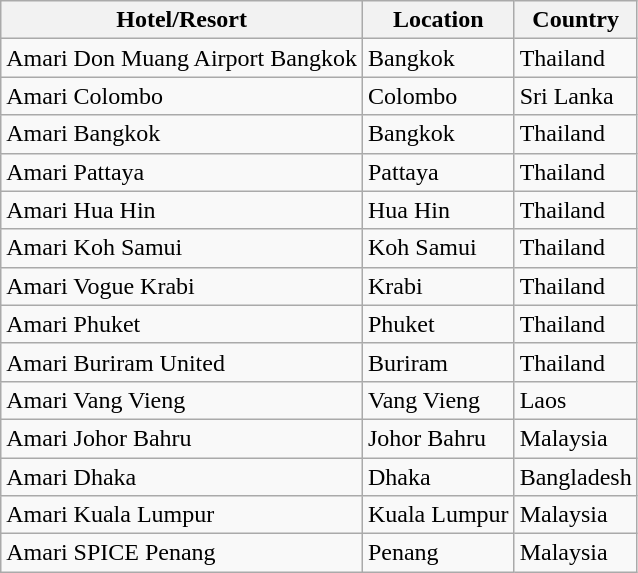<table class="wikitable">
<tr>
<th>Hotel/Resort</th>
<th>Location</th>
<th>Country</th>
</tr>
<tr>
<td>Amari Don Muang Airport Bangkok</td>
<td>Bangkok</td>
<td>Thailand</td>
</tr>
<tr>
<td>Amari Colombo</td>
<td>Colombo</td>
<td>Sri Lanka</td>
</tr>
<tr>
<td>Amari Bangkok</td>
<td>Bangkok</td>
<td>Thailand</td>
</tr>
<tr>
<td>Amari Pattaya</td>
<td>Pattaya</td>
<td>Thailand</td>
</tr>
<tr>
<td>Amari Hua Hin</td>
<td>Hua Hin</td>
<td>Thailand</td>
</tr>
<tr>
<td>Amari Koh Samui</td>
<td>Koh Samui</td>
<td>Thailand</td>
</tr>
<tr>
<td>Amari Vogue Krabi</td>
<td>Krabi</td>
<td>Thailand</td>
</tr>
<tr>
<td>Amari Phuket</td>
<td>Phuket</td>
<td>Thailand</td>
</tr>
<tr>
<td>Amari Buriram United</td>
<td>Buriram</td>
<td>Thailand</td>
</tr>
<tr>
<td>Amari Vang Vieng</td>
<td>Vang Vieng</td>
<td>Laos</td>
</tr>
<tr>
<td>Amari Johor Bahru</td>
<td>Johor Bahru</td>
<td>Malaysia</td>
</tr>
<tr>
<td>Amari Dhaka</td>
<td>Dhaka</td>
<td>Bangladesh</td>
</tr>
<tr>
<td>Amari Kuala Lumpur</td>
<td>Kuala Lumpur</td>
<td>Malaysia</td>
</tr>
<tr>
<td>Amari SPICE Penang</td>
<td>Penang</td>
<td>Malaysia</td>
</tr>
</table>
